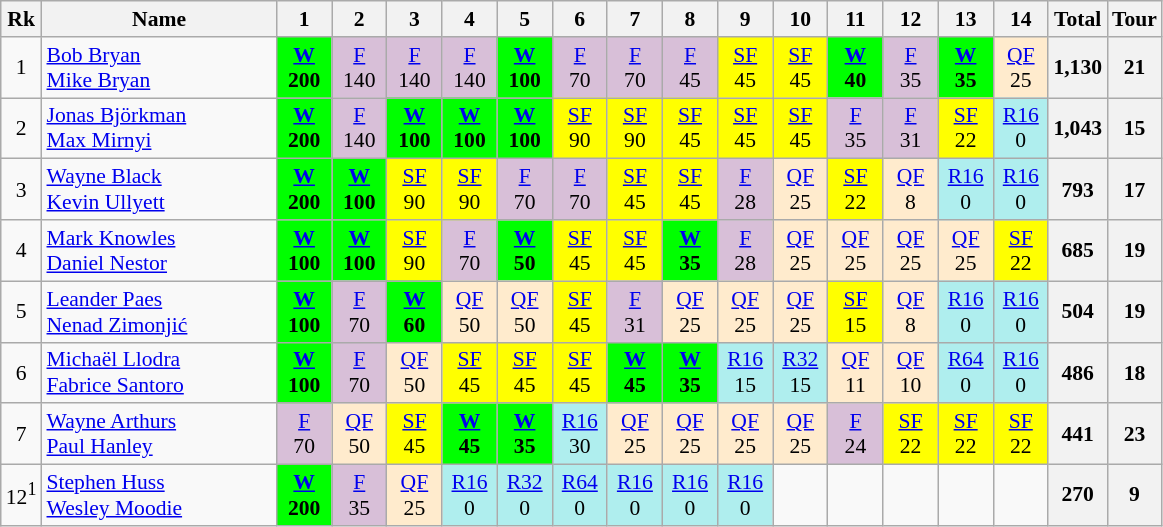<table class=wikitable style=font-size:90%;text-align:center>
<tr>
<th>Rk</th>
<th width="150">Name</th>
<th width=30>1</th>
<th width=30>2</th>
<th width=30>3</th>
<th width=30>4</th>
<th width=30>5</th>
<th width=30>6</th>
<th width=30>7</th>
<th width=30>8</th>
<th width=30>9</th>
<th width=30>10</th>
<th width=30>11</th>
<th width=30>12</th>
<th width=30>13</th>
<th width=30>14</th>
<th>Total</th>
<th>Tour</th>
</tr>
<tr align="center">
<td>1</td>
<td align="left"> <a href='#'>Bob Bryan</a><br>  <a href='#'>Mike Bryan</a></td>
<td bgcolor=lime><strong><a href='#'>W</a></strong><br><strong>200</strong></td>
<td bgcolor=thistle><a href='#'>F</a> <br>140</td>
<td bgcolor=thistle><a href='#'>F</a> <br>140</td>
<td bgcolor=thistle><a href='#'>F</a> <br>140</td>
<td bgcolor=lime><strong><a href='#'>W</a></strong> <br><strong>100</strong></td>
<td bgcolor=thistle><a href='#'>F</a> <br>70</td>
<td bgcolor=thistle><a href='#'>F</a> <br>70</td>
<td bgcolor=thistle><a href='#'>F</a> <br>45</td>
<td bgcolor=yellow><a href='#'>SF</a> <br>45</td>
<td bgcolor=yellow><a href='#'>SF</a> <br>45</td>
<td bgcolor=lime><strong><a href='#'>W</a></strong> <br><strong>40</strong></td>
<td bgcolor=thistle><a href='#'>F</a> <br>35</td>
<td bgcolor=lime><strong><a href='#'>W</a></strong> <br><strong>35</strong></td>
<td bgcolor=#ffebcd><a href='#'>QF</a> <br>25</td>
<th>1,130</th>
<th>21</th>
</tr>
<tr align="center">
<td>2</td>
<td align="left"> <a href='#'>Jonas Björkman</a><br>  <a href='#'>Max Mirnyi</a></td>
<td bgcolor=lime><strong><a href='#'>W</a></strong> <br><strong>200</strong></td>
<td bgcolor=thistle><a href='#'>F</a> <br>140</td>
<td bgcolor=lime><strong><a href='#'>W</a></strong> <br><strong>100</strong></td>
<td bgcolor=lime><strong><a href='#'>W</a></strong> <br><strong>100</strong></td>
<td bgcolor=lime><strong><a href='#'>W</a></strong> <br><strong>100</strong></td>
<td bgcolor=yellow><a href='#'>SF</a> <br>90</td>
<td bgcolor=yellow><a href='#'>SF</a> <br>90</td>
<td bgcolor=yellow><a href='#'>SF</a> <br>45</td>
<td bgcolor=yellow><a href='#'>SF</a> <br>45</td>
<td bgcolor=yellow><a href='#'>SF</a> <br>45</td>
<td bgcolor=thistle><a href='#'>F</a> <br>35</td>
<td bgcolor=thistle><a href='#'>F</a> <br>31</td>
<td bgcolor=yellow><a href='#'>SF</a> <br>22</td>
<td bgcolor=#afeeee><a href='#'>R16</a> <br>0</td>
<th>1,043</th>
<th>15</th>
</tr>
<tr align="center">
<td>3</td>
<td align="left"> <a href='#'>Wayne Black</a><br>  <a href='#'>Kevin Ullyett</a></td>
<td bgcolor=lime><strong><a href='#'>W</a></strong><br><strong>200</strong></td>
<td bgcolor=lime><strong><a href='#'>W</a></strong><br><strong>100</strong></td>
<td bgcolor=yellow><a href='#'>SF</a> <br>90</td>
<td bgcolor=yellow><a href='#'>SF</a> <br>90</td>
<td bgcolor=thistle><a href='#'>F</a> <br>70</td>
<td bgcolor=thistle><a href='#'>F</a> <br>70</td>
<td bgcolor=yellow><a href='#'>SF</a> <br>45</td>
<td bgcolor=yellow><a href='#'>SF</a> <br>45</td>
<td bgcolor=thistle><a href='#'>F</a> <br>28</td>
<td bgcolor=#ffebcd><a href='#'>QF</a> <br>25</td>
<td bgcolor=yellow><a href='#'>SF</a> <br>22</td>
<td bgcolor=#ffebcd><a href='#'>QF</a> <br>8</td>
<td bgcolor=#afeeee><a href='#'>R16</a> <br>0</td>
<td bgcolor=#afeeee><a href='#'>R16</a> <br>0</td>
<th>793</th>
<th>17</th>
</tr>
<tr align="center">
<td>4</td>
<td align="left"> <a href='#'>Mark Knowles</a><br>  <a href='#'>Daniel Nestor</a></td>
<td bgcolor=lime><strong><a href='#'>W</a></strong> <br><strong>100</strong></td>
<td bgcolor=lime><strong><a href='#'>W</a></strong> <br><strong>100</strong></td>
<td bgcolor=yellow><a href='#'>SF</a> <br>90</td>
<td bgcolor=thistle><a href='#'>F</a><br>70</td>
<td bgcolor=lime><strong><a href='#'>W</a></strong> <br><strong>50</strong></td>
<td bgcolor=yellow><a href='#'>SF</a> <br>45</td>
<td bgcolor=yellow><a href='#'>SF</a> <br>45</td>
<td bgcolor=lime><strong><a href='#'>W</a></strong> <br><strong>35</strong></td>
<td bgcolor=thistle><a href='#'>F</a><br>28</td>
<td bgcolor=#ffebcd><a href='#'>QF</a> <br>25</td>
<td bgcolor=#ffebcd><a href='#'>QF</a> <br>25</td>
<td bgcolor=#ffebcd><a href='#'>QF</a> <br>25</td>
<td bgcolor=#ffebcd><a href='#'>QF</a> <br>25</td>
<td bgcolor=yellow><a href='#'>SF</a><br>22</td>
<th>685</th>
<th>19</th>
</tr>
<tr align="center">
<td>5</td>
<td align="left"> <a href='#'>Leander Paes</a> <br>  <a href='#'>Nenad Zimonjić</a></td>
<td bgcolor=lime><strong><a href='#'>W</a></strong><br><strong>100</strong></td>
<td bgcolor=thistle><a href='#'>F</a> <br>70</td>
<td bgcolor=lime><strong><a href='#'>W</a></strong><br><strong>60</strong></td>
<td bgcolor=#ffebcd><a href='#'>QF</a> <br>50</td>
<td bgcolor=#ffebcd><a href='#'>QF</a> <br>50</td>
<td bgcolor=yellow><a href='#'>SF</a> <br>45</td>
<td bgcolor=thistle><a href='#'>F</a> <br>31</td>
<td bgcolor=#ffebcd><a href='#'>QF</a> <br>25</td>
<td bgcolor=#ffebcd><a href='#'>QF</a> <br>25</td>
<td bgcolor=#ffebcd><a href='#'>QF</a> <br>25</td>
<td bgcolor=yellow><a href='#'>SF</a> <br>15</td>
<td bgcolor=#ffebcd><a href='#'>QF</a> <br>8</td>
<td bgcolor=#afeeee><a href='#'>R16</a> <br>0</td>
<td bgcolor=#afeeee><a href='#'>R16</a> <br>0</td>
<th>504</th>
<th>19</th>
</tr>
<tr align="center">
<td>6</td>
<td align="left"> <a href='#'>Michaël Llodra</a> <br>  <a href='#'>Fabrice Santoro</a></td>
<td bgcolor=lime><strong><a href='#'>W</a></strong><br><strong>100</strong></td>
<td bgcolor=thistle><a href='#'>F</a> <br>70</td>
<td bgcolor=#ffebcd><a href='#'>QF</a> <br>50</td>
<td bgcolor=yellow><a href='#'>SF</a> <br>45</td>
<td bgcolor=yellow><a href='#'>SF</a> <br>45</td>
<td bgcolor=yellow><a href='#'>SF</a> <br>45</td>
<td bgcolor=lime><strong><a href='#'>W</a></strong><br><strong>45</strong></td>
<td bgcolor=lime><strong><a href='#'>W</a></strong><br><strong>35</strong></td>
<td bgcolor=#afeeee><a href='#'>R16</a> <br>15</td>
<td bgcolor=#afeeee><a href='#'>R32</a> <br>15</td>
<td bgcolor=#ffebcd><a href='#'>QF</a> <br>11</td>
<td bgcolor=#ffebcd><a href='#'>QF</a> <br>10</td>
<td bgcolor=#afeeee><a href='#'>R64</a> <br>0</td>
<td bgcolor=#afeeee><a href='#'>R16</a> <br>0</td>
<th>486</th>
<th>18</th>
</tr>
<tr align="center">
<td>7</td>
<td align="left"> <a href='#'>Wayne Arthurs</a> <br>  <a href='#'>Paul Hanley</a></td>
<td bgcolor=thistle><a href='#'>F</a> <br>70</td>
<td bgcolor=#ffebcd><a href='#'>QF</a> <br>50</td>
<td bgcolor=yellow><a href='#'>SF</a> <br>45</td>
<td bgcolor=lime><strong><a href='#'>W</a></strong><br><strong>45</strong></td>
<td bgcolor=lime><strong><a href='#'>W</a></strong><br><strong>35</strong></td>
<td bgcolor=#afeeee><a href='#'>R16</a> <br>30</td>
<td bgcolor=#ffebcd><a href='#'>QF</a> <br>25</td>
<td bgcolor=#ffebcd><a href='#'>QF</a> <br>25</td>
<td bgcolor=#ffebcd><a href='#'>QF</a> <br>25</td>
<td bgcolor=#ffebcd><a href='#'>QF</a> <br>25</td>
<td bgcolor=thistle><a href='#'>F</a> <br>24</td>
<td bgcolor=yellow><a href='#'>SF</a> <br>22</td>
<td bgcolor=yellow><a href='#'>SF</a> <br>22</td>
<td bgcolor=yellow><a href='#'>SF</a> <br>22</td>
<th>441</th>
<th>23</th>
</tr>
<tr align="center">
<td>12<sup>1</sup></td>
<td align="left"> <a href='#'>Stephen Huss</a> <br>  <a href='#'>Wesley Moodie</a></td>
<td bgcolor=lime><strong><a href='#'>W</a></strong><br><strong>200</strong></td>
<td bgcolor=thistle><a href='#'>F</a> <br>35</td>
<td bgcolor=#ffebcd><a href='#'>QF</a> <br>25</td>
<td bgcolor=#afeeee><a href='#'>R16</a> <br>0</td>
<td bgcolor=#afeeee><a href='#'>R32</a> <br>0</td>
<td bgcolor=#afeeee><a href='#'>R64</a> <br>0</td>
<td bgcolor=#afeeee><a href='#'>R16</a> <br>0</td>
<td bgcolor=#afeeee><a href='#'>R16</a> <br>0</td>
<td bgcolor=#afeeee><a href='#'>R16</a> <br>0</td>
<td></td>
<td></td>
<td></td>
<td></td>
<td></td>
<th>270</th>
<th>9</th>
</tr>
</table>
